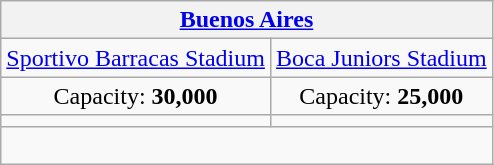<table class="wikitable" style="text-align:center">
<tr>
<th colspan=2><a href='#'>Buenos Aires</a></th>
</tr>
<tr>
<td><a href='#'>Sportivo Barracas Stadium</a></td>
<td><a href='#'>Boca Juniors Stadium</a></td>
</tr>
<tr>
<td>Capacity: <strong>30,000</strong></td>
<td>Capacity: <strong>25,000</strong></td>
</tr>
<tr>
<td></td>
<td></td>
</tr>
<tr>
<td colspan="2"><br></td>
</tr>
</table>
